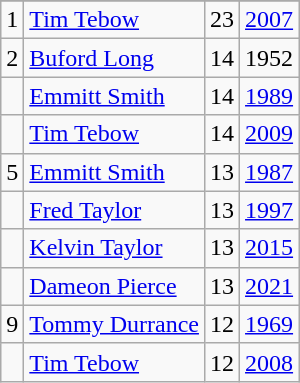<table class="wikitable">
<tr>
</tr>
<tr>
<td>1</td>
<td><a href='#'>Tim Tebow</a></td>
<td>23</td>
<td><a href='#'>2007</a></td>
</tr>
<tr>
<td>2</td>
<td><a href='#'>Buford Long</a></td>
<td>14</td>
<td>1952</td>
</tr>
<tr>
<td></td>
<td><a href='#'>Emmitt Smith</a></td>
<td>14</td>
<td><a href='#'>1989</a></td>
</tr>
<tr>
<td></td>
<td><a href='#'>Tim Tebow</a></td>
<td>14</td>
<td><a href='#'>2009</a></td>
</tr>
<tr>
<td>5</td>
<td><a href='#'>Emmitt Smith</a></td>
<td>13</td>
<td><a href='#'>1987</a></td>
</tr>
<tr>
<td></td>
<td><a href='#'>Fred Taylor</a></td>
<td>13</td>
<td><a href='#'>1997</a></td>
</tr>
<tr>
<td></td>
<td><a href='#'>Kelvin Taylor</a></td>
<td>13</td>
<td><a href='#'>2015</a></td>
</tr>
<tr>
<td></td>
<td><a href='#'>Dameon Pierce</a></td>
<td>13</td>
<td><a href='#'>2021</a></td>
</tr>
<tr>
<td>9</td>
<td><a href='#'>Tommy Durrance</a></td>
<td>12</td>
<td><a href='#'>1969</a></td>
</tr>
<tr>
<td></td>
<td><a href='#'>Tim Tebow</a></td>
<td>12</td>
<td><a href='#'>2008</a></td>
</tr>
</table>
